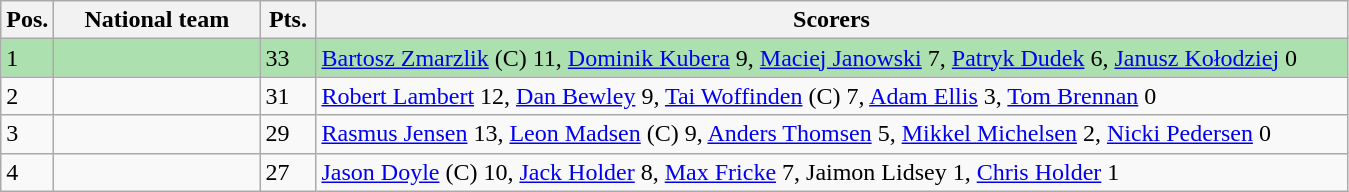<table class=wikitable>
<tr>
<th width=20>Pos.</th>
<th width=130>National team</th>
<th width=30>Pts.</th>
<th width=680>Scorers</th>
</tr>
<tr style="background:#ACE1AF;">
<td>1</td>
<td align=left></td>
<td>33</td>
<td><a href='#'>Bartosz Zmarzlik</a> (C) 11, <a href='#'>Dominik Kubera</a> 9, <a href='#'>Maciej Janowski</a> 7, <a href='#'>Patryk Dudek</a> 6, <a href='#'>Janusz Kołodziej</a> 0</td>
</tr>
<tr>
<td>2</td>
<td align=left></td>
<td>31</td>
<td><a href='#'>Robert Lambert</a> 12, <a href='#'>Dan Bewley</a> 9, <a href='#'>Tai Woffinden</a> (C) 7, <a href='#'>Adam Ellis</a> 3, <a href='#'>Tom Brennan</a> 0</td>
</tr>
<tr>
<td>3</td>
<td align=left></td>
<td>29</td>
<td><a href='#'>Rasmus Jensen</a> 13, <a href='#'>Leon Madsen</a> (C) 9, <a href='#'>Anders Thomsen</a> 5, <a href='#'>Mikkel Michelsen</a> 2, <a href='#'>Nicki Pedersen</a> 0</td>
</tr>
<tr>
<td>4</td>
<td align=left></td>
<td>27</td>
<td><a href='#'>Jason Doyle</a> (C) 10, <a href='#'>Jack Holder</a> 8, <a href='#'>Max Fricke</a> 7, Jaimon Lidsey 1,  <a href='#'>Chris Holder</a> 1</td>
</tr>
</table>
